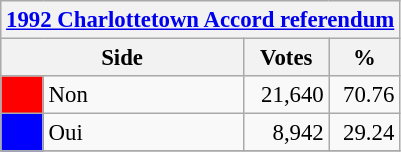<table class="wikitable" style="font-size: 95%; clear:both">
<tr style="background-color:#E9E9E9">
<th colspan=4><a href='#'>1992 Charlottetown Accord referendum</a></th>
</tr>
<tr style="background-color:#E9E9E9">
<th colspan=2 style="width: 130px">Side</th>
<th style="width: 50px">Votes</th>
<th style="width: 40px">%</th>
</tr>
<tr>
<td bgcolor="red"></td>
<td>Non</td>
<td align="right">21,640</td>
<td align="right">70.76</td>
</tr>
<tr>
<td bgcolor="blue"></td>
<td>Oui</td>
<td align="right">8,942</td>
<td align="right">29.24</td>
</tr>
<tr>
</tr>
</table>
